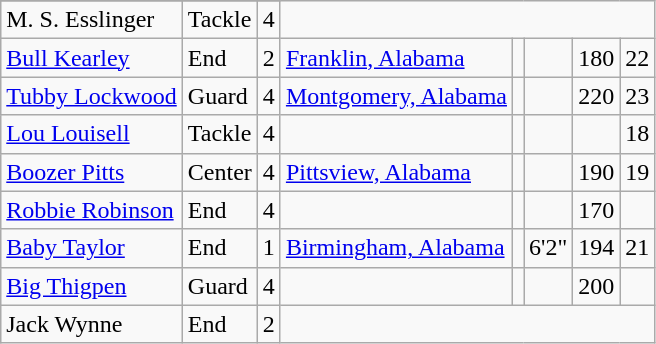<table class="wikitable">
<tr>
</tr>
<tr>
<td>M. S. Esslinger</td>
<td>Tackle</td>
<td>4</td>
</tr>
<tr>
<td><a href='#'>Bull Kearley</a></td>
<td>End</td>
<td>2</td>
<td><a href='#'>Franklin, Alabama</a></td>
<td></td>
<td></td>
<td>180</td>
<td>22</td>
</tr>
<tr>
<td><a href='#'>Tubby Lockwood</a></td>
<td>Guard</td>
<td>4</td>
<td><a href='#'>Montgomery, Alabama</a></td>
<td></td>
<td></td>
<td>220</td>
<td>23</td>
</tr>
<tr>
<td><a href='#'>Lou Louisell</a></td>
<td>Tackle</td>
<td>4</td>
<td></td>
<td></td>
<td></td>
<td></td>
<td>18</td>
</tr>
<tr>
<td><a href='#'>Boozer Pitts</a></td>
<td>Center</td>
<td>4</td>
<td><a href='#'>Pittsview, Alabama</a></td>
<td></td>
<td></td>
<td>190</td>
<td>19</td>
</tr>
<tr>
<td><a href='#'>Robbie Robinson</a></td>
<td>End</td>
<td>4</td>
<td></td>
<td></td>
<td></td>
<td>170</td>
</tr>
<tr>
<td><a href='#'>Baby Taylor</a></td>
<td>End</td>
<td>1</td>
<td><a href='#'>Birmingham, Alabama</a></td>
<td></td>
<td>6'2"</td>
<td>194</td>
<td>21</td>
</tr>
<tr>
<td><a href='#'>Big Thigpen</a></td>
<td>Guard</td>
<td>4</td>
<td></td>
<td></td>
<td></td>
<td>200</td>
<td></td>
</tr>
<tr>
<td>Jack Wynne</td>
<td>End</td>
<td>2</td>
</tr>
</table>
